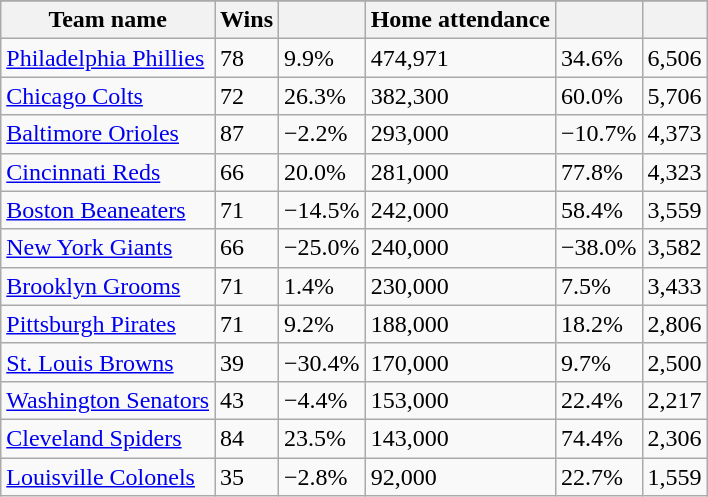<table class="wikitable sortable">
<tr style="text-align:center; font-size:larger;">
</tr>
<tr>
<th>Team name</th>
<th>Wins</th>
<th></th>
<th>Home attendance</th>
<th></th>
<th></th>
</tr>
<tr>
<td><a href='#'>Philadelphia Phillies</a></td>
<td>78</td>
<td>9.9%</td>
<td>474,971</td>
<td>34.6%</td>
<td>6,506</td>
</tr>
<tr>
<td><a href='#'>Chicago Colts</a></td>
<td>72</td>
<td>26.3%</td>
<td>382,300</td>
<td>60.0%</td>
<td>5,706</td>
</tr>
<tr>
<td><a href='#'>Baltimore Orioles</a></td>
<td>87</td>
<td>−2.2%</td>
<td>293,000</td>
<td>−10.7%</td>
<td>4,373</td>
</tr>
<tr>
<td><a href='#'>Cincinnati Reds</a></td>
<td>66</td>
<td>20.0%</td>
<td>281,000</td>
<td>77.8%</td>
<td>4,323</td>
</tr>
<tr>
<td><a href='#'>Boston Beaneaters</a></td>
<td>71</td>
<td>−14.5%</td>
<td>242,000</td>
<td>58.4%</td>
<td>3,559</td>
</tr>
<tr>
<td><a href='#'>New York Giants</a></td>
<td>66</td>
<td>−25.0%</td>
<td>240,000</td>
<td>−38.0%</td>
<td>3,582</td>
</tr>
<tr>
<td><a href='#'>Brooklyn Grooms</a></td>
<td>71</td>
<td>1.4%</td>
<td>230,000</td>
<td>7.5%</td>
<td>3,433</td>
</tr>
<tr>
<td><a href='#'>Pittsburgh Pirates</a></td>
<td>71</td>
<td>9.2%</td>
<td>188,000</td>
<td>18.2%</td>
<td>2,806</td>
</tr>
<tr>
<td><a href='#'>St. Louis Browns</a></td>
<td>39</td>
<td>−30.4%</td>
<td>170,000</td>
<td>9.7%</td>
<td>2,500</td>
</tr>
<tr>
<td><a href='#'>Washington Senators</a></td>
<td>43</td>
<td>−4.4%</td>
<td>153,000</td>
<td>22.4%</td>
<td>2,217</td>
</tr>
<tr>
<td><a href='#'>Cleveland Spiders</a></td>
<td>84</td>
<td>23.5%</td>
<td>143,000</td>
<td>74.4%</td>
<td>2,306</td>
</tr>
<tr>
<td><a href='#'>Louisville Colonels</a></td>
<td>35</td>
<td>−2.8%</td>
<td>92,000</td>
<td>22.7%</td>
<td>1,559</td>
</tr>
</table>
